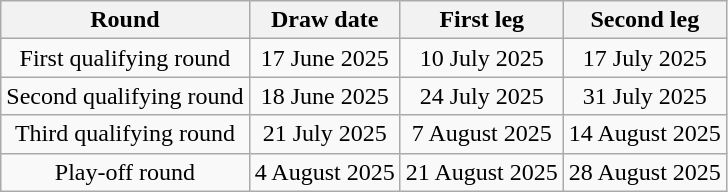<table class="wikitable" style="text-align:center">
<tr>
<th>Round</th>
<th>Draw date</th>
<th>First leg</th>
<th>Second leg</th>
</tr>
<tr>
<td>First qualifying round</td>
<td>17 June 2025</td>
<td>10 July 2025</td>
<td>17 July 2025</td>
</tr>
<tr>
<td>Second qualifying round</td>
<td>18 June 2025</td>
<td>24 July 2025</td>
<td>31 July 2025</td>
</tr>
<tr>
<td>Third qualifying round</td>
<td>21 July 2025</td>
<td>7 August 2025</td>
<td>14 August 2025</td>
</tr>
<tr>
<td>Play-off round</td>
<td>4 August 2025</td>
<td>21 August 2025</td>
<td>28 August 2025</td>
</tr>
</table>
